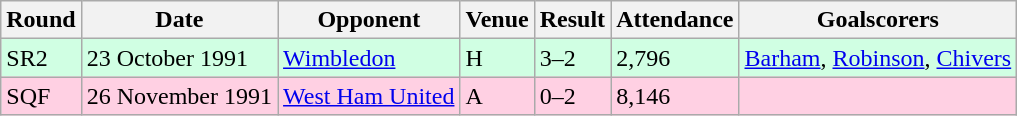<table class="wikitable">
<tr>
<th>Round</th>
<th>Date</th>
<th>Opponent</th>
<th>Venue</th>
<th>Result</th>
<th>Attendance</th>
<th>Goalscorers</th>
</tr>
<tr style="background-color: #d0ffe3;">
<td>SR2</td>
<td>23 October 1991</td>
<td><a href='#'>Wimbledon</a></td>
<td>H</td>
<td>3–2</td>
<td>2,796</td>
<td><a href='#'>Barham</a>, <a href='#'>Robinson</a>, <a href='#'>Chivers</a></td>
</tr>
<tr style="background-color: #ffd0e3;">
<td>SQF</td>
<td>26 November 1991</td>
<td><a href='#'>West Ham United</a></td>
<td>A</td>
<td>0–2</td>
<td>8,146</td>
<td></td>
</tr>
</table>
